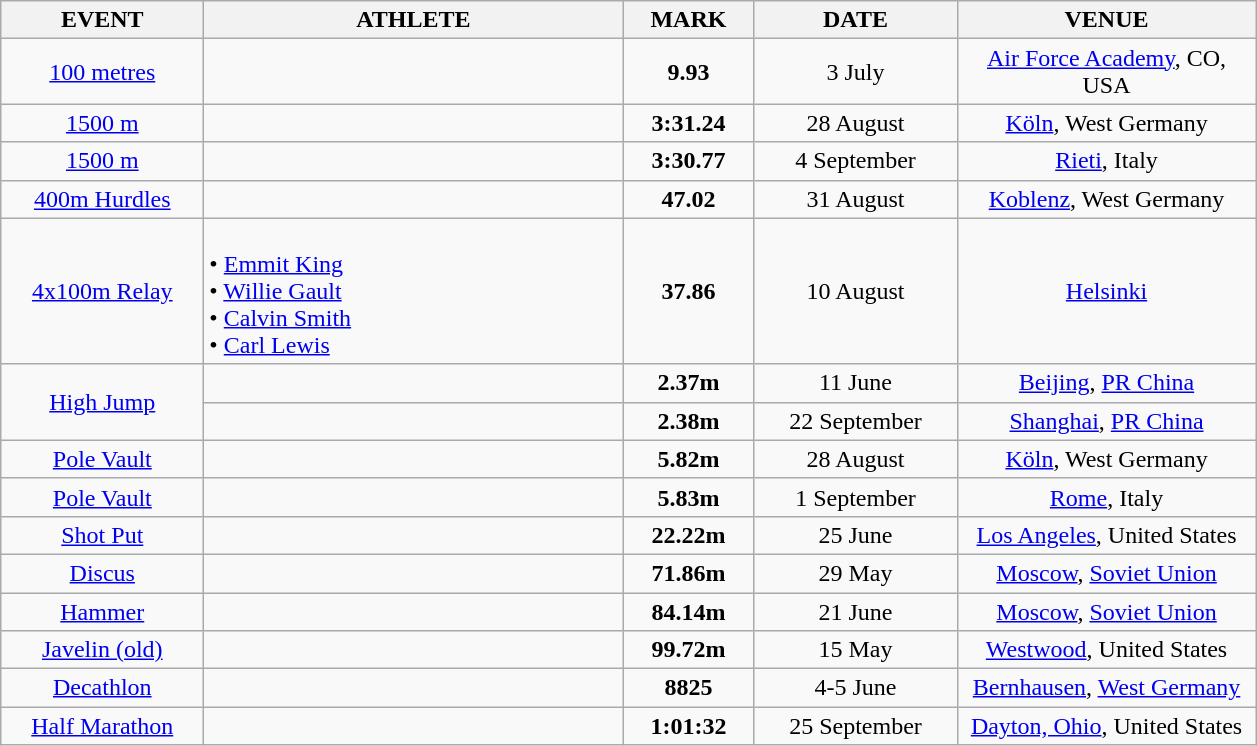<table class=wikitable>
<tr>
<th align="center" style="width: 8em">EVENT</th>
<th align="center" style="width: 17em">ATHLETE</th>
<th align="center" style="width: 5em">MARK</th>
<th align="center" style="width: 8em">DATE</th>
<th align="center" style="width: 12em">VENUE</th>
</tr>
<tr>
<td align="center"><a href='#'>100 metres</a></td>
<td></td>
<td align="center"><strong>9.93</strong></td>
<td align="center">3 July</td>
<td align="center"><a href='#'>Air Force Academy</a>, CO, USA</td>
</tr>
<tr>
<td align="center"><a href='#'>1500 m</a></td>
<td></td>
<td align="center"><strong>3:31.24</strong></td>
<td align="center">28 August</td>
<td align="center"><a href='#'>Köln</a>, West Germany</td>
</tr>
<tr>
<td align="center"><a href='#'>1500 m</a></td>
<td></td>
<td align="center"><strong>3:30.77</strong></td>
<td align="center">4 September</td>
<td align="center"><a href='#'>Rieti</a>, Italy</td>
</tr>
<tr>
<td align="center"><a href='#'>400m Hurdles</a></td>
<td></td>
<td align="center"><strong>47.02</strong></td>
<td align="center">31 August</td>
<td align="center"><a href='#'>Koblenz</a>, West Germany</td>
</tr>
<tr>
<td align="center"><a href='#'>4x100m Relay</a></td>
<td><strong></strong><br>• <a href='#'>Emmit King</a><br>• <a href='#'>Willie Gault</a><br>• <a href='#'>Calvin Smith</a><br>• <a href='#'>Carl Lewis</a></td>
<td align="center"><strong>37.86</strong></td>
<td align="center">10 August</td>
<td align="center"><a href='#'>Helsinki</a></td>
</tr>
<tr>
<td rowspan=2 align="center"><a href='#'>High Jump</a></td>
<td></td>
<td align="center"><strong>2.37m</strong></td>
<td align="center">11 June</td>
<td align="center"><a href='#'>Beijing</a>, <a href='#'>PR China</a></td>
</tr>
<tr>
<td></td>
<td align="center"><strong>2.38m</strong></td>
<td align="center">22 September</td>
<td align="center"><a href='#'>Shanghai</a>, <a href='#'>PR China</a></td>
</tr>
<tr>
<td align="center"><a href='#'>Pole Vault</a></td>
<td></td>
<td align="center"><strong>5.82m</strong></td>
<td align="center">28 August</td>
<td align="center"><a href='#'>Köln</a>, West Germany</td>
</tr>
<tr>
<td align="center"><a href='#'>Pole Vault</a></td>
<td></td>
<td align="center"><strong>5.83m</strong></td>
<td align="center">1 September</td>
<td align="center"><a href='#'>Rome</a>, Italy</td>
</tr>
<tr>
<td align="center"><a href='#'>Shot Put</a></td>
<td></td>
<td align="center"><strong>22.22m</strong></td>
<td align="center">25 June</td>
<td align="center"><a href='#'>Los Angeles</a>, United States</td>
</tr>
<tr>
<td align="center"><a href='#'>Discus</a></td>
<td></td>
<td align="center"><strong>71.86m</strong></td>
<td align="center">29 May</td>
<td align="center"><a href='#'>Moscow</a>, <a href='#'>Soviet Union</a></td>
</tr>
<tr>
<td align="center"><a href='#'>Hammer</a></td>
<td></td>
<td align="center"><strong>84.14m</strong></td>
<td align="center">21 June</td>
<td align="center"><a href='#'>Moscow</a>, <a href='#'>Soviet Union</a></td>
</tr>
<tr>
<td align="center"><a href='#'>Javelin (old)</a></td>
<td></td>
<td align="center"><strong>99.72m</strong></td>
<td align="center">15 May</td>
<td align="center"><a href='#'>Westwood</a>, United States</td>
</tr>
<tr>
<td align="center"><a href='#'>Decathlon</a></td>
<td></td>
<td align="center"><strong>8825</strong></td>
<td align="center">4-5 June</td>
<td align="center"><a href='#'>Bernhausen</a>, <a href='#'>West Germany</a></td>
</tr>
<tr>
<td align="center"><a href='#'>Half Marathon</a></td>
<td></td>
<td align="center"><strong>1:01:32</strong></td>
<td align="center">25 September</td>
<td align="center"><a href='#'>Dayton, Ohio</a>, United States</td>
</tr>
</table>
